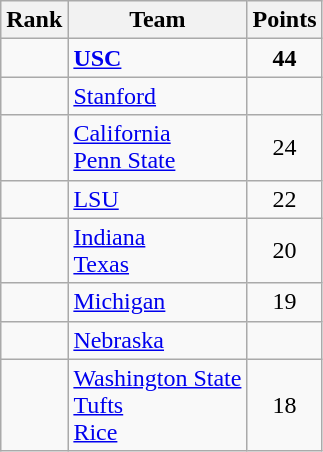<table class="wikitable sortable" style="text-align:center">
<tr>
<th>Rank</th>
<th>Team</th>
<th>Points</th>
</tr>
<tr>
<td></td>
<td align=left><strong><a href='#'>USC</a></strong></td>
<td><strong>44</strong></td>
</tr>
<tr>
<td></td>
<td align=left><a href='#'>Stanford</a></td>
<td></td>
</tr>
<tr>
<td></td>
<td align=left><a href='#'>California</a><br><a href='#'>Penn State</a></td>
<td>24</td>
</tr>
<tr>
<td></td>
<td align=left><a href='#'>LSU</a></td>
<td>22</td>
</tr>
<tr>
<td></td>
<td align=left><a href='#'>Indiana</a><br><a href='#'>Texas</a></td>
<td>20</td>
</tr>
<tr>
<td></td>
<td align=left><a href='#'>Michigan</a></td>
<td>19</td>
</tr>
<tr>
<td></td>
<td align=left><a href='#'>Nebraska</a></td>
<td></td>
</tr>
<tr>
<td></td>
<td align=left><a href='#'>Washington State</a><br><a href='#'>Tufts</a><br><a href='#'>Rice</a></td>
<td>18</td>
</tr>
</table>
